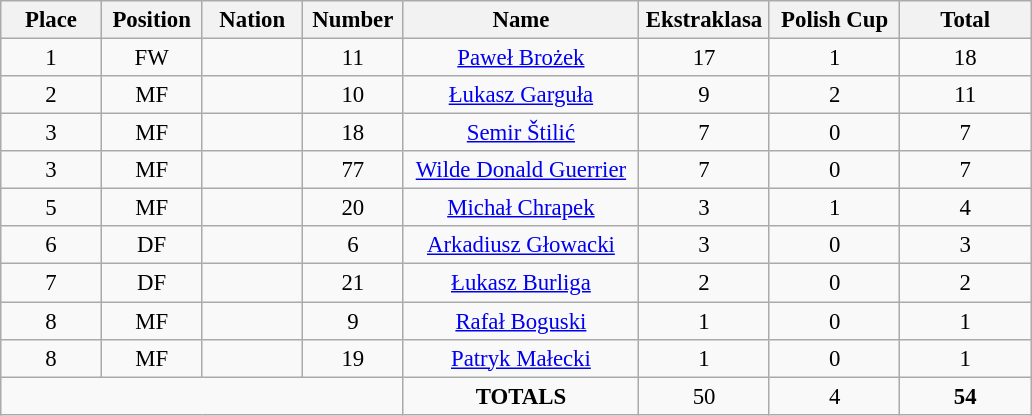<table class="wikitable" style="font-size: 95%; text-align: center;">
<tr>
<th width=60>Place</th>
<th width=60>Position</th>
<th width=60>Nation</th>
<th width=60>Number</th>
<th width=150>Name</th>
<th width=80>Ekstraklasa</th>
<th width=80>Polish Cup</th>
<th width=80><strong>Total</strong></th>
</tr>
<tr>
<td>1</td>
<td>FW</td>
<td></td>
<td>11</td>
<td><a href='#'>Paweł Brożek</a></td>
<td>17</td>
<td>1</td>
<td>18</td>
</tr>
<tr>
<td>2</td>
<td>MF</td>
<td></td>
<td>10</td>
<td><a href='#'>Łukasz Garguła</a></td>
<td>9</td>
<td>2</td>
<td>11</td>
</tr>
<tr>
<td>3</td>
<td>MF</td>
<td></td>
<td>18</td>
<td><a href='#'>Semir Štilić</a></td>
<td>7</td>
<td>0</td>
<td>7</td>
</tr>
<tr>
<td>3</td>
<td>MF</td>
<td></td>
<td>77</td>
<td><a href='#'>Wilde Donald Guerrier</a></td>
<td>7</td>
<td>0</td>
<td>7</td>
</tr>
<tr>
<td>5</td>
<td>MF</td>
<td></td>
<td>20</td>
<td><a href='#'>Michał Chrapek</a></td>
<td>3</td>
<td>1</td>
<td>4</td>
</tr>
<tr>
<td>6</td>
<td>DF</td>
<td></td>
<td>6</td>
<td><a href='#'>Arkadiusz Głowacki</a></td>
<td>3</td>
<td>0</td>
<td>3</td>
</tr>
<tr>
<td>7</td>
<td>DF</td>
<td></td>
<td>21</td>
<td><a href='#'>Łukasz Burliga</a></td>
<td>2</td>
<td>0</td>
<td>2</td>
</tr>
<tr>
<td>8</td>
<td>MF</td>
<td></td>
<td>9</td>
<td><a href='#'>Rafał Boguski</a></td>
<td>1</td>
<td>0</td>
<td>1</td>
</tr>
<tr>
<td>8</td>
<td>MF</td>
<td></td>
<td>19</td>
<td><a href='#'>Patryk Małecki</a></td>
<td>1</td>
<td>0</td>
<td>1</td>
</tr>
<tr>
<td colspan="4"></td>
<td><strong>TOTALS</strong></td>
<td>50</td>
<td>4</td>
<td><strong>54</strong></td>
</tr>
</table>
